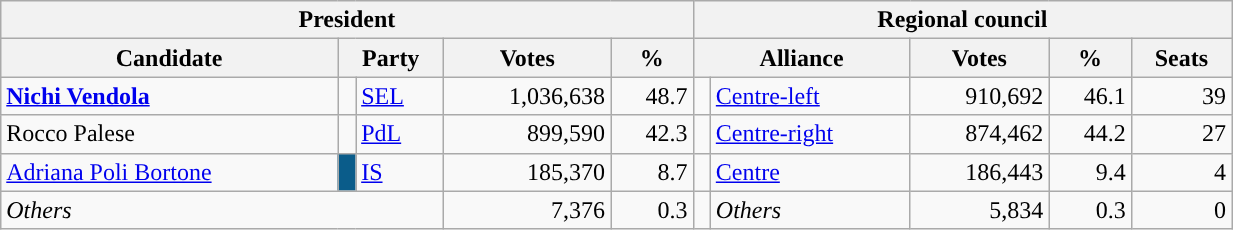<table class="wikitable" style="text-align:right; style="width=65%">
<tr>
<th colspan="5">President</th>
<th colspan="7">Regional council</th>
</tr>
<tr>
<th>Candidate</th>
<th colspan="2">Party</th>
<th>Votes</th>
<th>%</th>
<th colspan="2">Alliance</th>
<th>Votes</th>
<th>%</th>
<th>Seats</th>
</tr>
<tr>
<td style="text-align:left"><strong><a href='#'>Nichi Vendola</a></strong></td>
<td></td>
<td style="text-align:left"><a href='#'>SEL</a></td>
<td>1,036,638</td>
<td>48.7</td>
<td></td>
<td style="text-align:left"><a href='#'>Centre-left</a></td>
<td>910,692</td>
<td>46.1</td>
<td>39</td>
</tr>
<tr>
<td style="text-align:left">Rocco Palese</td>
<td></td>
<td style="text-align:left"><a href='#'>PdL</a></td>
<td>899,590</td>
<td>42.3</td>
<td></td>
<td style="text-align:left"><a href='#'>Centre-right</a></td>
<td>874,462</td>
<td>44.2</td>
<td>27</td>
</tr>
<tr>
<td style="text-align:left"><a href='#'>Adriana Poli Bortone</a></td>
<td bgcolor="#0A5C8A"></td>
<td style="text-align:left"><a href='#'>IS</a></td>
<td>185,370</td>
<td>8.7</td>
<td></td>
<td style="text-align:left"><a href='#'>Centre</a></td>
<td>186,443</td>
<td>9.4</td>
<td>4</td>
</tr>
<tr>
<td colspan="3" style="text-align:left"><em>Others</em></td>
<td>7,376</td>
<td>0.3</td>
<td></td>
<td style="text-align:left"><em>Others</em></td>
<td>5,834</td>
<td>0.3</td>
<td>0</td>
</tr>
</table>
